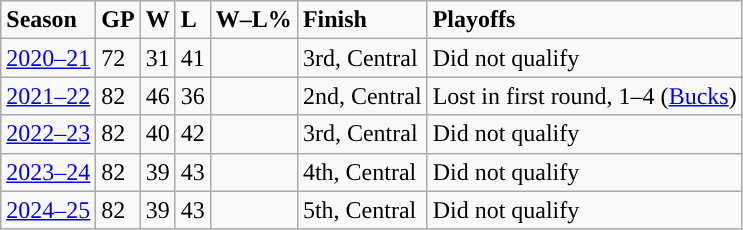<table class="wikitable">
<tr style="font-weight:bold; ">
<td>Season</td>
<td>GP</td>
<td>W</td>
<td>L</td>
<td>W–L%</td>
<td>Finish</td>
<td>Playoffs</td>
</tr>
<tr>
<td><a href='#'>2020–21</a></td>
<td>72</td>
<td>31</td>
<td>41</td>
<td></td>
<td>3rd, Central</td>
<td>Did not qualify</td>
</tr>
<tr>
<td><a href='#'>2021–22</a></td>
<td>82</td>
<td>46</td>
<td>36</td>
<td></td>
<td>2nd, Central</td>
<td>Lost in first round, 1–4 (<a href='#'>Bucks</a>)</td>
</tr>
<tr>
<td><a href='#'>2022–23</a></td>
<td>82</td>
<td>40</td>
<td>42</td>
<td></td>
<td>3rd, Central</td>
<td>Did not qualify</td>
</tr>
<tr>
<td><a href='#'>2023–24</a></td>
<td>82</td>
<td>39</td>
<td>43</td>
<td></td>
<td>4th, Central</td>
<td>Did not qualify</td>
</tr>
<tr>
<td><a href='#'>2024–25</a></td>
<td>82</td>
<td>39</td>
<td>43</td>
<td></td>
<td>5th, Central</td>
<td>Did not qualify</td>
</tr>
</table>
